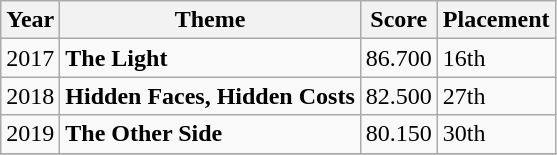<table class="wikitable">
<tr>
<th>Year</th>
<th>Theme</th>
<th>Score</th>
<th>Placement</th>
</tr>
<tr>
<td>2017</td>
<td><strong>The Light</strong></td>
<td>86.700</td>
<td>16th</td>
</tr>
<tr>
<td>2018</td>
<td><strong>Hidden Faces, Hidden Costs</strong></td>
<td>82.500</td>
<td>27th</td>
</tr>
<tr>
<td>2019</td>
<td><strong>The Other Side</strong></td>
<td>80.150</td>
<td>30th</td>
</tr>
<tr>
</tr>
</table>
